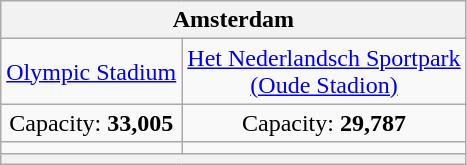<table class="wikitable" style="text-align:center">
<tr>
<th colspan="2">Amsterdam</th>
</tr>
<tr>
<td><a href='#'>Olympic Stadium</a></td>
<td><a href='#'>Het Nederlandsch Sportpark<br>(Oude Stadion)</a></td>
</tr>
<tr>
<td>Capacity: <strong>33,005</strong></td>
<td>Capacity: <strong>29,787</strong></td>
</tr>
<tr>
<td></td>
<td></td>
</tr>
<tr>
<th rowspan=1 colspan=5></th>
</tr>
</table>
